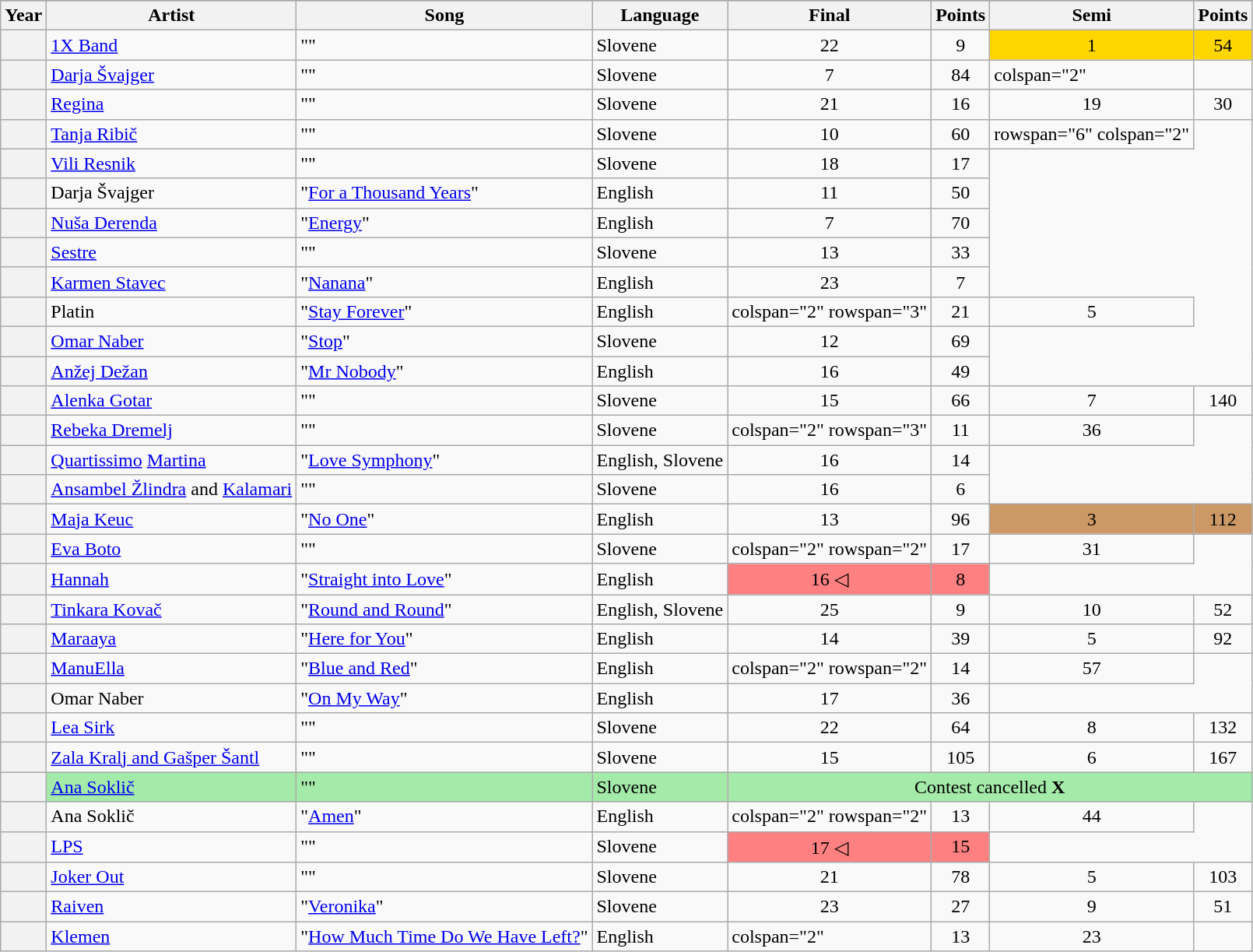<table class="wikitable sortable plainrowheaders">
<tr>
</tr>
<tr>
<th scope="col">Year</th>
<th scope="col">Artist</th>
<th scope="col">Song</th>
<th scope="col">Language</th>
<th scope="col" data-sort-type="number">Final</th>
<th scope="col" data-sort-type="number">Points</th>
<th scope="col" data-sort-type="number">Semi</th>
<th scope="col" data-sort-type="number">Points</th>
</tr>
<tr>
<th scope="row" style="text-align:center;"></th>
<td><a href='#'>1X Band</a></td>
<td>""</td>
<td>Slovene</td>
<td style="text-align:center;">22</td>
<td style="text-align:center;">9</td>
<td style="text-align:center; background-color:#FFD700;">1</td>
<td style="text-align:center; background-color:#FFD700;">54</td>
</tr>
<tr>
<th scope="row" style="text-align:center;"></th>
<td><a href='#'>Darja Švajger</a></td>
<td>""</td>
<td>Slovene</td>
<td style="text-align:center;">7</td>
<td style="text-align:center;">84</td>
<td>colspan="2" </td>
</tr>
<tr>
<th scope="row" style="text-align:center;"></th>
<td><a href='#'>Regina</a></td>
<td>""</td>
<td>Slovene</td>
<td style="text-align:center;">21</td>
<td style="text-align:center;">16</td>
<td style="text-align:center;">19</td>
<td style="text-align:center;">30</td>
</tr>
<tr>
<th scope="row" style="text-align:center;"></th>
<td><a href='#'>Tanja Ribič</a></td>
<td>""</td>
<td>Slovene</td>
<td style="text-align:center;">10</td>
<td style="text-align:center;">60</td>
<td>rowspan="6" colspan="2" </td>
</tr>
<tr>
<th scope="row" style="text-align:center;"></th>
<td><a href='#'>Vili Resnik</a></td>
<td>""</td>
<td>Slovene</td>
<td style="text-align:center;">18</td>
<td style="text-align:center;">17</td>
</tr>
<tr>
<th scope="row" style="text-align:center;"></th>
<td>Darja Švajger</td>
<td>"<a href='#'>For a Thousand Years</a>"</td>
<td>English</td>
<td style="text-align:center;">11</td>
<td style="text-align:center;">50</td>
</tr>
<tr>
<th scope="row" style="text-align:center;"></th>
<td><a href='#'>Nuša Derenda</a></td>
<td>"<a href='#'>Energy</a>"</td>
<td>English</td>
<td style="text-align:center;">7</td>
<td style="text-align:center;">70</td>
</tr>
<tr>
<th scope="row" style="text-align:center;"></th>
<td><a href='#'>Sestre</a></td>
<td>""</td>
<td>Slovene</td>
<td style="text-align:center;">13</td>
<td style="text-align:center;">33</td>
</tr>
<tr>
<th scope="row" style="text-align:center;"></th>
<td><a href='#'>Karmen Stavec</a></td>
<td>"<a href='#'>Nanana</a>"</td>
<td>English</td>
<td style="text-align:center;">23</td>
<td style="text-align:center;">7</td>
</tr>
<tr>
<th scope="row" style="text-align:center;"></th>
<td>Platin</td>
<td>"<a href='#'>Stay Forever</a>"</td>
<td>English</td>
<td>colspan="2" rowspan="3" </td>
<td style="text-align:center;">21</td>
<td style="text-align:center;">5</td>
</tr>
<tr>
<th scope="row" style="text-align:center;"></th>
<td><a href='#'>Omar Naber</a></td>
<td>"<a href='#'>Stop</a>"</td>
<td>Slovene</td>
<td style="text-align:center;">12</td>
<td style="text-align:center;">69</td>
</tr>
<tr>
<th scope="row" style="text-align:center;"></th>
<td><a href='#'>Anžej Dežan</a></td>
<td>"<a href='#'>Mr Nobody</a>"</td>
<td>English</td>
<td style="text-align:center;">16</td>
<td style="text-align:center;">49</td>
</tr>
<tr>
<th scope="row" style="text-align:center;"></th>
<td><a href='#'>Alenka Gotar</a></td>
<td>""</td>
<td>Slovene</td>
<td style="text-align:center;">15</td>
<td style="text-align:center;">66</td>
<td style="text-align:center;">7</td>
<td style="text-align:center;">140</td>
</tr>
<tr>
<th scope="row" style="text-align:center;"></th>
<td><a href='#'>Rebeka Dremelj</a></td>
<td>""</td>
<td>Slovene</td>
<td>colspan="2" rowspan="3" </td>
<td style="text-align:center;">11</td>
<td style="text-align:center;">36</td>
</tr>
<tr>
<th scope="row" style="text-align:center;"></th>
<td><a href='#'>Quartissimo</a>  <a href='#'>Martina</a></td>
<td>"<a href='#'>Love Symphony</a>"</td>
<td>English, Slovene</td>
<td style="text-align:center;">16</td>
<td style="text-align:center;">14</td>
</tr>
<tr>
<th scope="row" style="text-align:center;"></th>
<td><a href='#'>Ansambel Žlindra</a> and <a href='#'>Kalamari</a></td>
<td>""</td>
<td>Slovene</td>
<td style="text-align:center;">16</td>
<td style="text-align:center;">6</td>
</tr>
<tr>
<th scope="row" style="text-align:center;"></th>
<td><a href='#'>Maja Keuc</a></td>
<td>"<a href='#'>No One</a>"</td>
<td>English</td>
<td style="text-align:center;">13</td>
<td style="text-align:center;">96</td>
<td style="text-align:center; background-color:#C96;">3</td>
<td style="text-align:center; background-color:#C96;">112</td>
</tr>
<tr>
<th scope="row" style="text-align:center;"></th>
<td><a href='#'>Eva Boto</a></td>
<td>""</td>
<td>Slovene</td>
<td>colspan="2" rowspan="2" </td>
<td style="text-align:center;">17</td>
<td style="text-align:center;">31</td>
</tr>
<tr>
<th scope="row" style="text-align:center;"></th>
<td><a href='#'>Hannah</a></td>
<td>"<a href='#'>Straight into Love</a>"</td>
<td>English</td>
<td style="text-align:center; background-color:#FE8080;">16 ◁</td>
<td style="text-align:center; background-color:#FE8080;">8</td>
</tr>
<tr>
<th scope="row" style="text-align:center;"></th>
<td><a href='#'>Tinkara Kovač</a></td>
<td>"<a href='#'>Round and Round</a>"</td>
<td>English, Slovene</td>
<td style="text-align:center;">25</td>
<td style="text-align:center;">9</td>
<td style="text-align:center;">10</td>
<td style="text-align:center;">52</td>
</tr>
<tr>
<th scope="row" style="text-align:center;"></th>
<td><a href='#'>Maraaya</a></td>
<td>"<a href='#'>Here for You</a>"</td>
<td>English</td>
<td style="text-align:center;">14</td>
<td style="text-align:center;">39</td>
<td style="text-align:center;">5</td>
<td style="text-align:center;">92</td>
</tr>
<tr>
<th scope="row" style="text-align:center;"></th>
<td><a href='#'>ManuElla</a></td>
<td>"<a href='#'>Blue and Red</a>"</td>
<td>English</td>
<td>colspan="2" rowspan="2" </td>
<td style="text-align:center;">14</td>
<td style="text-align:center;">57</td>
</tr>
<tr>
<th scope="row" style="text-align:center;"></th>
<td>Omar Naber</td>
<td>"<a href='#'>On My Way</a>"</td>
<td>English</td>
<td style="text-align:center;">17</td>
<td style="text-align:center;">36</td>
</tr>
<tr>
<th scope="row" style="text-align:center;"></th>
<td><a href='#'>Lea Sirk</a></td>
<td>""</td>
<td>Slovene</td>
<td style="text-align:center;">22</td>
<td style="text-align:center;">64</td>
<td style="text-align:center;">8</td>
<td style="text-align:center;">132</td>
</tr>
<tr>
<th scope="row" style="text-align:center;"></th>
<td><a href='#'>Zala Kralj and Gašper Šantl</a></td>
<td>""</td>
<td>Slovene</td>
<td style="text-align:center;">15</td>
<td style="text-align:center;">105</td>
<td style="text-align:center;">6</td>
<td style="text-align:center;">167</td>
</tr>
<tr style="background-color:#A4EAA9;">
<th scope="row" style="text-align:center;"></th>
<td><a href='#'>Ana Soklič</a></td>
<td>""</td>
<td>Slovene</td>
<td colspan="4" style="text-align:center;">Contest cancelled <strong>X</strong></td>
</tr>
<tr>
<th scope="row" style="text-align:center;"></th>
<td>Ana Soklič</td>
<td>"<a href='#'>Amen</a>"</td>
<td>English</td>
<td>colspan="2" rowspan="2" </td>
<td style="text-align:center;">13</td>
<td style="text-align:center;">44</td>
</tr>
<tr>
<th scope="row" style="text-align:center;"></th>
<td><a href='#'>LPS</a></td>
<td>""</td>
<td>Slovene</td>
<td style="text-align:center; background-color:#FE8080;">17 ◁</td>
<td style="text-align:center; background-color:#FE8080;">15</td>
</tr>
<tr>
<th scope="row" style="text-align:center;"></th>
<td><a href='#'>Joker Out</a></td>
<td>""</td>
<td>Slovene</td>
<td style="text-align:center;">21</td>
<td style="text-align:center;">78</td>
<td style="text-align:center;">5</td>
<td style="text-align:center;">103</td>
</tr>
<tr>
<th scope="row" style="text-align:center;"></th>
<td><a href='#'>Raiven</a></td>
<td>"<a href='#'>Veronika</a>"</td>
<td>Slovene</td>
<td style="text-align:center;">23</td>
<td style="text-align:center;">27</td>
<td style="text-align:center;">9</td>
<td style="text-align:center;">51</td>
</tr>
<tr>
<th scope="row" style="text-align:center;"></th>
<td><a href='#'>Klemen</a></td>
<td>"<a href='#'>How Much Time Do We Have Left?</a>"</td>
<td>English</td>
<td>colspan="2" </td>
<td style="text-align:center;">13</td>
<td style="text-align:center;">23</td>
</tr>
</table>
